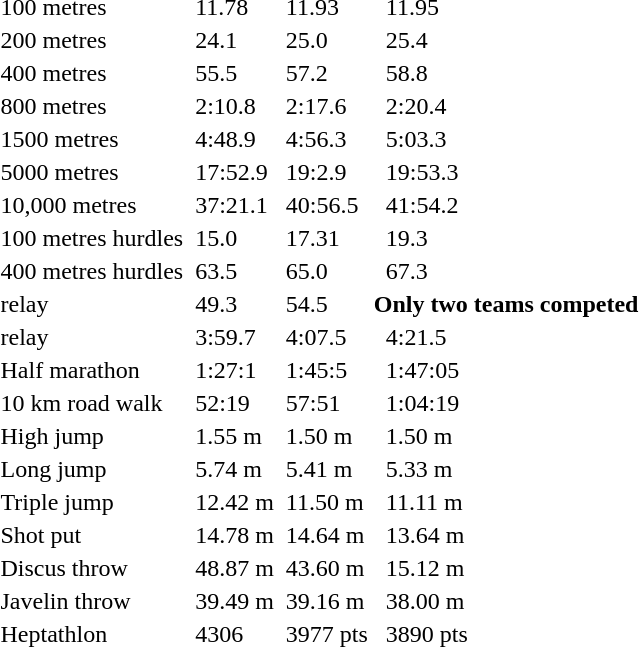<table>
<tr>
<td>100 metres</td>
<td></td>
<td>11.78</td>
<td></td>
<td>11.93</td>
<td></td>
<td>11.95</td>
</tr>
<tr>
<td>200 metres</td>
<td></td>
<td>24.1</td>
<td></td>
<td>25.0</td>
<td></td>
<td>25.4</td>
</tr>
<tr>
<td>400 metres</td>
<td></td>
<td>55.5</td>
<td></td>
<td>57.2</td>
<td></td>
<td>58.8</td>
</tr>
<tr>
<td>800 metres</td>
<td></td>
<td>2:10.8</td>
<td></td>
<td>2:17.6</td>
<td></td>
<td>2:20.4</td>
</tr>
<tr>
<td>1500 metres</td>
<td></td>
<td>4:48.9</td>
<td></td>
<td>4:56.3</td>
<td></td>
<td>5:03.3</td>
</tr>
<tr>
<td>5000 metres</td>
<td></td>
<td>17:52.9</td>
<td></td>
<td>19:2.9</td>
<td></td>
<td>19:53.3</td>
</tr>
<tr>
<td>10,000 metres</td>
<td></td>
<td>37:21.1</td>
<td></td>
<td>40:56.5</td>
<td></td>
<td>41:54.2</td>
</tr>
<tr>
<td>100 metres hurdles</td>
<td></td>
<td>15.0</td>
<td></td>
<td>17.31</td>
<td></td>
<td>19.3</td>
</tr>
<tr>
<td>400 metres hurdles</td>
<td></td>
<td>63.5</td>
<td></td>
<td>65.0</td>
<td></td>
<td>67.3</td>
</tr>
<tr>
<td> relay</td>
<td></td>
<td>49.3</td>
<td></td>
<td>54.5</td>
<th colspan=2>Only two teams competed</th>
</tr>
<tr>
<td> relay</td>
<td></td>
<td>3:59.7</td>
<td></td>
<td>4:07.5</td>
<td></td>
<td>4:21.5</td>
</tr>
<tr>
<td>Half marathon</td>
<td></td>
<td>1:27:1</td>
<td></td>
<td>1:45:5</td>
<td></td>
<td>1:47:05</td>
</tr>
<tr>
<td>10 km road walk</td>
<td></td>
<td>52:19</td>
<td></td>
<td>57:51</td>
<td></td>
<td>1:04:19</td>
</tr>
<tr>
<td>High jump</td>
<td></td>
<td>1.55 m</td>
<td></td>
<td>1.50 m</td>
<td></td>
<td>1.50 m</td>
</tr>
<tr>
<td>Long jump</td>
<td></td>
<td>5.74 m</td>
<td></td>
<td>5.41 m</td>
<td></td>
<td>5.33 m</td>
</tr>
<tr>
<td>Triple jump</td>
<td></td>
<td>12.42 m</td>
<td></td>
<td>11.50 m</td>
<td></td>
<td>11.11 m</td>
</tr>
<tr>
<td>Shot put</td>
<td></td>
<td>14.78 m</td>
<td></td>
<td>14.64 m</td>
<td></td>
<td>13.64 m</td>
</tr>
<tr>
<td>Discus throw</td>
<td></td>
<td>48.87 m</td>
<td></td>
<td>43.60 m</td>
<td></td>
<td>15.12 m</td>
</tr>
<tr>
<td>Javelin throw</td>
<td></td>
<td>39.49 m</td>
<td></td>
<td>39.16 m</td>
<td></td>
<td>38.00 m</td>
</tr>
<tr>
<td>Heptathlon</td>
<td></td>
<td>4306</td>
<td></td>
<td>3977 pts</td>
<td></td>
<td>3890 pts</td>
</tr>
</table>
